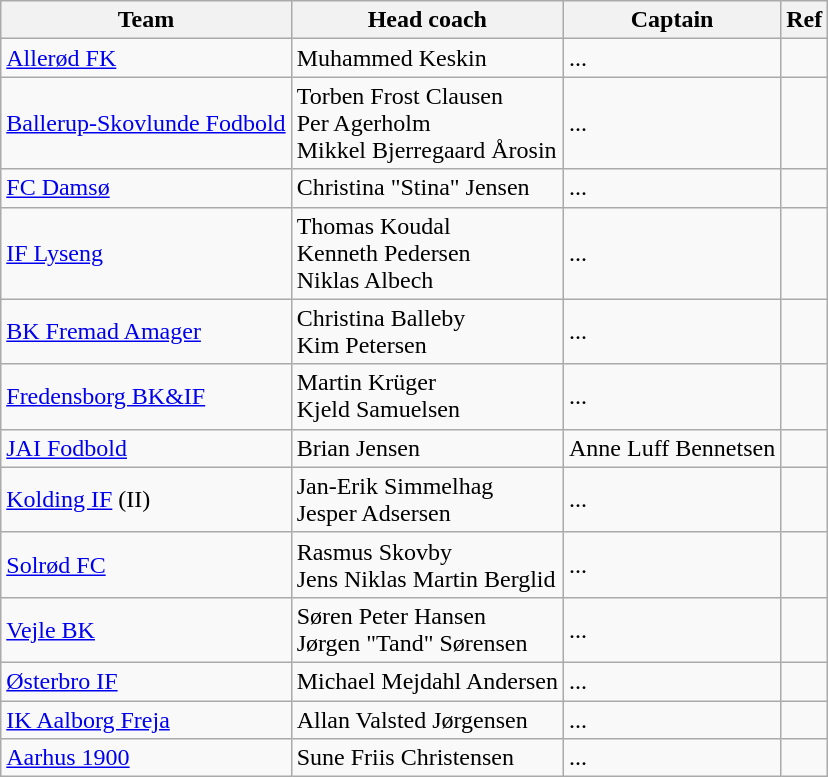<table class="wikitable sortable">
<tr>
<th>Team</th>
<th>Head coach</th>
<th>Captain</th>
<th>Ref</th>
</tr>
<tr>
<td><a href='#'>Allerød FK</a></td>
<td> Muhammed Keskin</td>
<td>...</td>
<td></td>
</tr>
<tr>
<td><a href='#'>Ballerup-Skovlunde Fodbold</a></td>
<td> Torben Frost Clausen<br> Per Agerholm<br> Mikkel Bjerregaard Årosin</td>
<td>...</td>
<td></td>
</tr>
<tr>
<td><a href='#'>FC Damsø</a></td>
<td> Christina "Stina" Jensen</td>
<td>...</td>
<td></td>
</tr>
<tr>
<td><a href='#'>IF Lyseng</a></td>
<td> Thomas Koudal<br> Kenneth Pedersen<br> Niklas Albech</td>
<td>...</td>
<td></td>
</tr>
<tr>
<td><a href='#'>BK Fremad Amager</a></td>
<td> Christina Balleby<br> Kim Petersen</td>
<td>...</td>
<td></td>
</tr>
<tr>
<td><a href='#'>Fredensborg BK&IF</a></td>
<td> Martin Krüger<br> Kjeld Samuelsen</td>
<td>...</td>
<td></td>
</tr>
<tr>
<td><a href='#'>JAI Fodbold</a></td>
<td> Brian Jensen</td>
<td> Anne Luff Bennetsen</td>
<td></td>
</tr>
<tr>
<td><a href='#'>Kolding IF</a> (II)</td>
<td> Jan-Erik Simmelhag<br> Jesper Adsersen</td>
<td>...</td>
<td></td>
</tr>
<tr>
<td><a href='#'>Solrød FC</a></td>
<td> Rasmus Skovby<br> Jens Niklas Martin Berglid</td>
<td>...</td>
<td><br></td>
</tr>
<tr>
<td><a href='#'>Vejle BK</a></td>
<td> Søren Peter Hansen<br> Jørgen "Tand" Sørensen</td>
<td>...</td>
<td></td>
</tr>
<tr>
<td><a href='#'>Østerbro IF</a></td>
<td> Michael Mejdahl Andersen</td>
<td>...</td>
<td></td>
</tr>
<tr>
<td><a href='#'>IK Aalborg Freja</a></td>
<td> Allan Valsted Jørgensen</td>
<td>...</td>
<td></td>
</tr>
<tr>
<td><a href='#'>Aarhus 1900</a></td>
<td> Sune Friis Christensen</td>
<td>...</td>
<td></td>
</tr>
</table>
